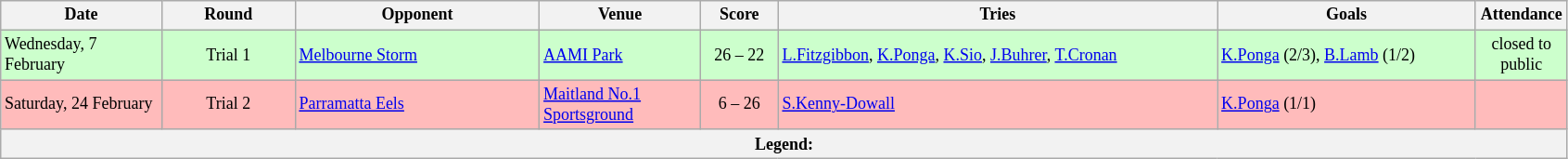<table class="wikitable" style="font-size:75%;">
<tr>
<th style="width:110px;">Date</th>
<th style="width:90px;">Round</th>
<th style="width:170px;">Opponent</th>
<th style="width:110px;">Venue</th>
<th style="width:50px;">Score</th>
<th style="width:310px;">Tries</th>
<th style="width:180px;">Goals</th>
<th style="width:60px;">Attendance</th>
</tr>
<tr style="background:#CCFFCC;">
<td>Wednesday, 7 February</td>
<td style="text-align:center;">Trial 1</td>
<td> <a href='#'>Melbourne Storm</a></td>
<td><a href='#'>AAMI Park</a></td>
<td style="text-align:center;">26 – 22</td>
<td><a href='#'>L.Fitzgibbon</a>, <a href='#'>K.Ponga</a>, <a href='#'>K.Sio</a>, <a href='#'>J.Buhrer</a>, <a href='#'>T.Cronan</a></td>
<td><a href='#'>K.Ponga</a> (2/3), <a href='#'>B.Lamb</a> (1/2)</td>
<td style="text-align:center;">closed to public</td>
</tr>
<tr style="background:#FFBBBB;">
<td>Saturday, 24 February</td>
<td style="text-align:center;">Trial 2</td>
<td> <a href='#'>Parramatta Eels</a></td>
<td><a href='#'>Maitland No.1 Sportsground</a></td>
<td style="text-align:center;">6 – 26</td>
<td><a href='#'>S.Kenny-Dowall</a></td>
<td><a href='#'>K.Ponga</a> (1/1)</td>
<td style="text-align:center;"></td>
</tr>
<tr>
<th colspan="11"><strong>Legend</strong>:   </th>
</tr>
</table>
